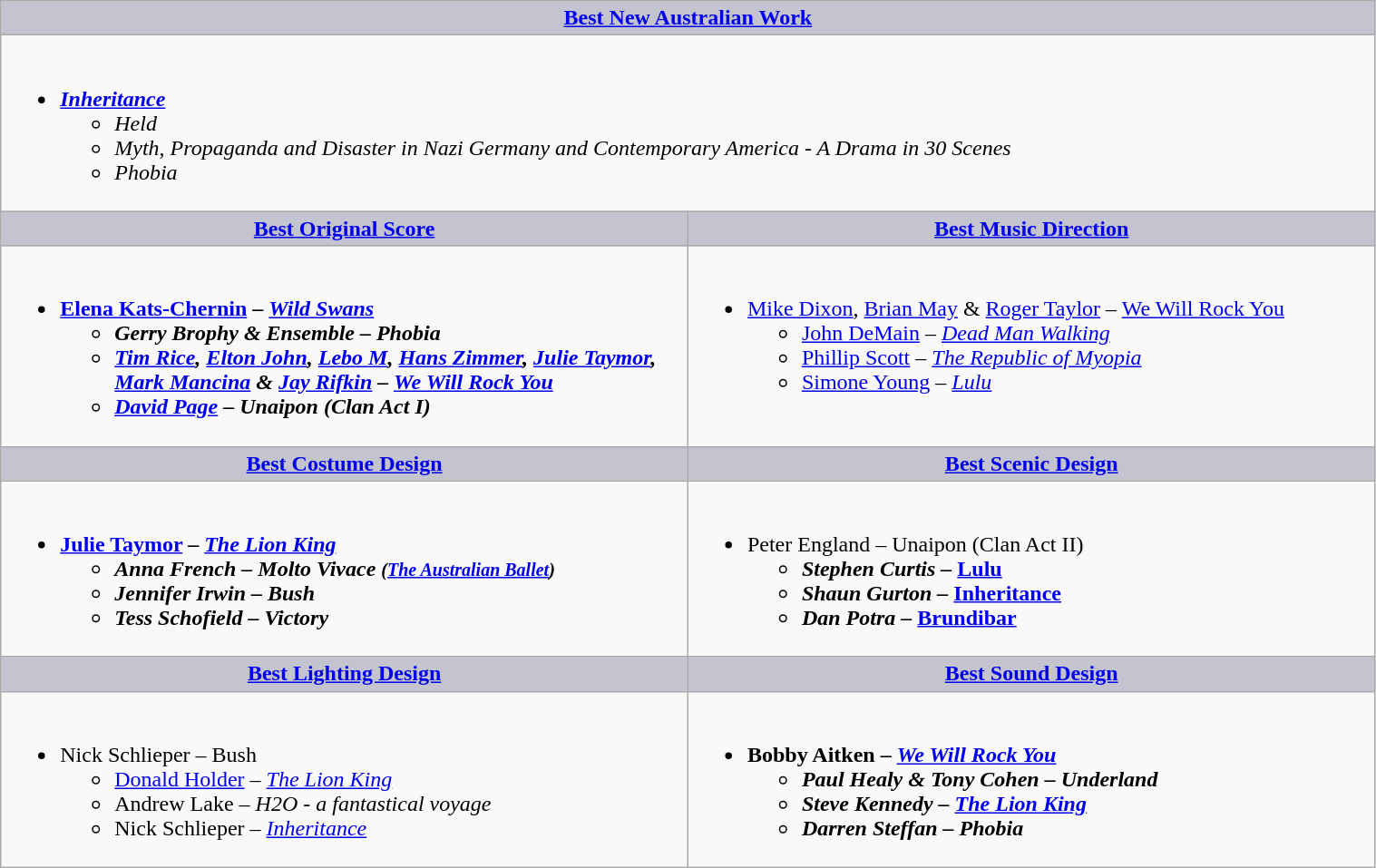<table class=wikitable width="80%" border="1" cellpadding="5" cellspacing="0" align="centre">
<tr>
<th colspan=2 style="background:#C4C3D0;width:50%"><a href='#'>Best New Australian Work</a></th>
</tr>
<tr>
<td colspan=2 valign="top"><br><ul><li><strong><em><a href='#'>Inheritance</a></em></strong><ul><li><em>Held</em></li><li><em>Myth, Propaganda and Disaster in Nazi Germany and Contemporary America - A Drama in 30 Scenes</em></li><li><em>Phobia</em></li></ul></li></ul></td>
</tr>
<tr>
<th style="background:#C4C3D0;width:50%"><a href='#'>Best Original Score</a></th>
<th style="background:#C4C3D0;width:50%"><a href='#'>Best Music Direction</a></th>
</tr>
<tr>
<td valign="top"><br><ul><li><strong><a href='#'>Elena Kats-Chernin</a> – <em><a href='#'>Wild Swans</a><strong><em><ul><li>Gerry Brophy & Ensemble – </em>Phobia<em></li><li><a href='#'>Tim Rice</a>, <a href='#'>Elton John</a>, <a href='#'>Lebo M</a>, <a href='#'>Hans Zimmer</a>, <a href='#'>Julie Taymor</a>, <a href='#'>Mark Mancina</a> & <a href='#'>Jay Rifkin</a> – </em><a href='#'>We Will Rock You</a><em></li><li><a href='#'>David Page</a> – </em>Unaipon (Clan Act I)<em></li></ul></li></ul></td>
<td valign="top"><br><ul><li></strong><a href='#'>Mike Dixon</a>, <a href='#'>Brian May</a> & <a href='#'>Roger Taylor</a> – </em><a href='#'>We Will Rock You</a></em></strong><ul><li><a href='#'>John DeMain</a> – <em><a href='#'>Dead Man Walking</a></em></li><li><a href='#'>Phillip Scott</a> – <em><a href='#'>The Republic of Myopia</a></em></li><li><a href='#'>Simone Young</a> – <em><a href='#'>Lulu</a></em></li></ul></li></ul></td>
</tr>
<tr>
<th style="background:#C4C3D0;width:50%"><a href='#'>Best Costume Design</a></th>
<th style="background:#C4C3D0;width:50%"><a href='#'>Best Scenic Design</a></th>
</tr>
<tr>
<td valign="top"><br><ul><li><strong><a href='#'>Julie Taymor</a> – <em><a href='#'>The Lion King</a><strong><em><ul><li>Anna French – </em>Molto Vivace<em> <small>(<a href='#'>The Australian Ballet</a>)</small></li><li>Jennifer Irwin – </em>Bush<em></li><li>Tess Schofield – </em>Victory<em></li></ul></li></ul></td>
<td valign="top"><br><ul><li></strong>Peter England – </em>Unaipon (Clan Act II)<em> <strong><ul><li>Stephen Curtis – </em><a href='#'>Lulu</a><em></li><li>Shaun Gurton – </em><a href='#'>Inheritance</a><em></li><li>Dan Potra – </em><a href='#'>Brundibar</a><em></li></ul></li></ul></td>
</tr>
<tr>
<th style="background:#C4C3D0;width:50%"><a href='#'>Best Lighting Design</a></th>
<th style="background:#C4C3D0;width:50%"><a href='#'>Best Sound Design</a></th>
</tr>
<tr>
<td valign="top"><br><ul><li></strong>Nick Schlieper – </em>Bush</em></strong><ul><li><a href='#'>Donald Holder</a> – <em><a href='#'>The Lion King</a></em></li><li>Andrew Lake – <em>H2O - a fantastical voyage</em></li><li>Nick Schlieper – <em><a href='#'>Inheritance</a></em></li></ul></li></ul></td>
<td valign="top"><br><ul><li><strong>Bobby Aitken – <em><a href='#'>We Will Rock You</a><strong><em><ul><li>Paul Healy & Tony Cohen – </em>Underland<em></li><li>Steve Kennedy – </em><a href='#'>The Lion King</a><em></li><li>Darren Steffan – </em>Phobia<em></li></ul></li></ul></td>
</tr>
</table>
